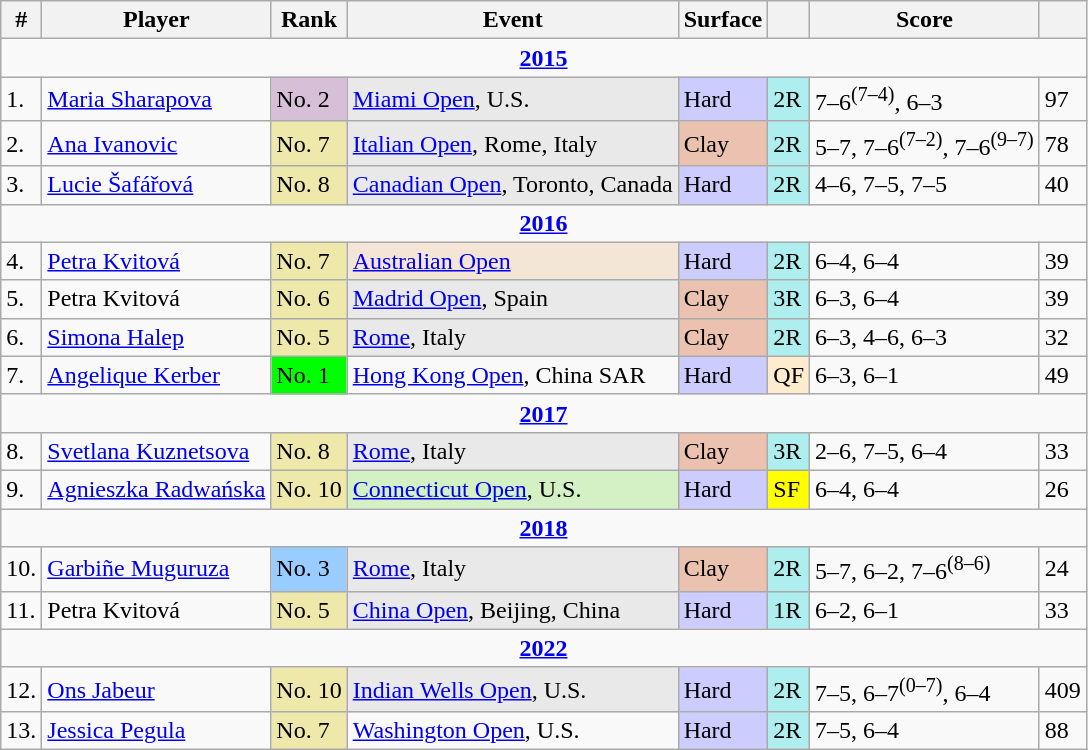<table class="wikitable sortable">
<tr>
<th>#</th>
<th>Player</th>
<th>Rank</th>
<th>Event</th>
<th>Surface</th>
<th></th>
<th>Score</th>
<th></th>
</tr>
<tr>
<td colspan=8 style=text-align:center><strong><a href='#'>2015</a></strong></td>
</tr>
<tr>
<td>1.</td>
<td> <a href='#'>Maria Sharapova</a></td>
<td bgcolor=thistle>No. 2</td>
<td bgcolor=e9e9e9><a href='#'>Miami Open</a>, U.S.</td>
<td bgcolor=CCCCFF>Hard</td>
<td bgcolor=afeeee>2R</td>
<td>7–6<sup>(7–4)</sup>, 6–3</td>
<td>97</td>
</tr>
<tr>
<td>2.</td>
<td> <a href='#'>Ana Ivanovic</a></td>
<td bgcolor=EEE8AA>No. 7</td>
<td bgcolor=e9e9e9><a href='#'>Italian Open</a>, Rome, Italy</td>
<td bgcolor=EBC2AF>Clay</td>
<td bgcolor=afeeee>2R</td>
<td>5–7, 7–6<sup>(7–2)</sup>, 7–6<sup>(9–7)</sup></td>
<td>78</td>
</tr>
<tr>
<td>3.</td>
<td> <a href='#'>Lucie Šafářová</a></td>
<td bgcolor=EEE8AA>No. 8</td>
<td bgcolor=e9e9e9><a href='#'>Canadian Open</a>, Toronto, Canada</td>
<td bgcolor=CCCCFF>Hard</td>
<td bgcolor=afeeee>2R</td>
<td>4–6, 7–5, 7–5</td>
<td>40</td>
</tr>
<tr>
<td colspan=8 style=text-align:center><strong><a href='#'>2016</a></strong></td>
</tr>
<tr>
<td>4.</td>
<td> <a href='#'>Petra Kvitová</a></td>
<td bgcolor=EEE8AA>No. 7</td>
<td bgcolor=f3e6d7><a href='#'>Australian Open</a></td>
<td bgcolor=CCCCFF>Hard</td>
<td bgcolor=afeeee>2R</td>
<td>6–4, 6–4</td>
<td>39</td>
</tr>
<tr>
<td>5.</td>
<td> Petra Kvitová</td>
<td bgcolor=EEE8AA>No. 6</td>
<td bgcolor=e9e9e9><a href='#'>Madrid Open</a>, Spain</td>
<td bgcolor=EBC2AF>Clay</td>
<td bgcolor=afeeee>3R</td>
<td>6–3, 6–4</td>
<td>39</td>
</tr>
<tr>
<td>6.</td>
<td> <a href='#'>Simona Halep</a></td>
<td bgcolor=EEE8AA>No. 5</td>
<td bgcolor=e9e9e9><a href='#'>Rome</a>, Italy</td>
<td bgcolor=EBC2AF>Clay</td>
<td bgcolor=afeeee>2R</td>
<td>6–3, 4–6, 6–3</td>
<td>32</td>
</tr>
<tr>
<td>7.</td>
<td> <a href='#'>Angelique Kerber</a></td>
<td bgcolor=lime>No. 1</td>
<td bgcolor=><a href='#'>Hong Kong Open</a>, China SAR</td>
<td bgcolor=CCCCFF>Hard</td>
<td bgcolor=ffebcd>QF</td>
<td>6–3, 6–1</td>
<td>49</td>
</tr>
<tr>
<td colspan=8 style=text-align:center><strong><a href='#'>2017</a></strong></td>
</tr>
<tr>
<td>8.</td>
<td> <a href='#'>Svetlana Kuznetsova</a></td>
<td bgcolor=EEE8AA>No. 8</td>
<td bgcolor=e9e9e9><a href='#'>Rome</a>, Italy</td>
<td bgcolor=EBC2AF>Clay</td>
<td bgcolor=afeeee>3R</td>
<td>2–6, 7–5, 6–4</td>
<td>33</td>
</tr>
<tr>
<td>9.</td>
<td> <a href='#'>Agnieszka Radwańska</a></td>
<td bgcolor=EEE8AA>No. 10</td>
<td bgcolor=d4f1c5><a href='#'>Connecticut Open</a>, U.S.</td>
<td bgcolor=CCCCFF>Hard</td>
<td bgcolor=yellow>SF</td>
<td>6–4, 6–4</td>
<td>26</td>
</tr>
<tr>
<td colspan=8 style=text-align:center><strong><a href='#'>2018</a></strong></td>
</tr>
<tr>
<td>10.</td>
<td> <a href='#'>Garbiñe Muguruza</a></td>
<td bgcolor=99ccff>No. 3</td>
<td bgcolor=e9e9e9><a href='#'>Rome</a>, Italy</td>
<td bgcolor=EBC2AF>Clay</td>
<td bgcolor=afeeee>2R</td>
<td>5–7, 6–2, 7–6<sup>(8–6)</sup></td>
<td>24</td>
</tr>
<tr>
<td>11.</td>
<td> Petra Kvitová</td>
<td bgcolor=EEE8AA>No. 5</td>
<td bgcolor=e9e9e9><a href='#'>China Open</a>, Beijing, China</td>
<td bgcolor=CCCCFF>Hard</td>
<td bgcolor=afeeee>1R</td>
<td>6–2, 6–1</td>
<td>33</td>
</tr>
<tr>
<td colspan=8 style=text-align:center><strong><a href='#'>2022</a></strong></td>
</tr>
<tr>
<td>12.</td>
<td> <a href='#'>Ons Jabeur</a></td>
<td bgcolor=eee8AA>No. 10</td>
<td bgcolor=e9e9e9><a href='#'>Indian Wells Open</a>, U.S.</td>
<td bgcolor=ccccff>Hard</td>
<td bgcolor=afeeee>2R</td>
<td>7–5, 6–7<sup>(0–7)</sup>, 6–4</td>
<td>409</td>
</tr>
<tr>
<td>13.</td>
<td> <a href='#'>Jessica Pegula</a></td>
<td bgcolor=eee8AA>No. 7</td>
<td><a href='#'>Washington Open</a>, U.S.</td>
<td bgcolor=#ccf>Hard</td>
<td bgcolor=afeeee>2R</td>
<td>7–5, 6–4</td>
<td>88</td>
</tr>
</table>
